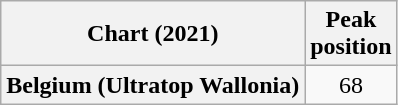<table class="wikitable plainrowheaders" style="text-align:center;">
<tr>
<th scope="col">Chart (2021)</th>
<th scope="col">Peak <br>position</th>
</tr>
<tr>
<th scope="row">Belgium (Ultratop Wallonia)</th>
<td>68</td>
</tr>
</table>
